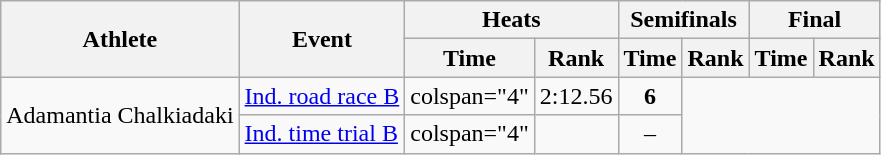<table class=wikitable>
<tr>
<th rowspan="2">Athlete</th>
<th rowspan="2">Event</th>
<th colspan="2">Heats</th>
<th colspan="2">Semifinals</th>
<th colspan="2">Final</th>
</tr>
<tr>
<th>Time</th>
<th>Rank</th>
<th>Time</th>
<th>Rank</th>
<th>Time</th>
<th>Rank</th>
</tr>
<tr>
<td rowspan=2>Adamantia Chalkiadaki</td>
<td><a href='#'>Ind. road race B</a></td>
<td>colspan="4" </td>
<td align="center">2:12.56</td>
<td align="center"><strong>6</strong></td>
</tr>
<tr>
<td><a href='#'>Ind. time trial B</a></td>
<td>colspan="4" </td>
<td align="center"></td>
<td align="center">–</td>
</tr>
</table>
